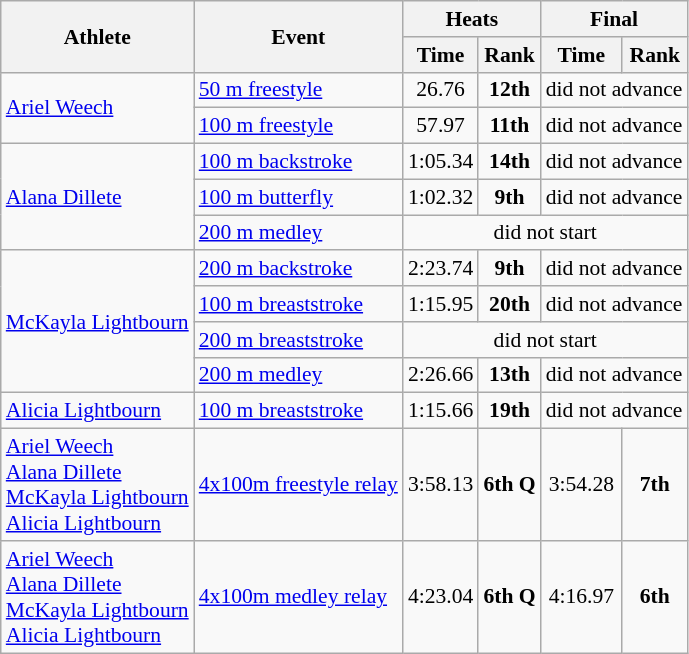<table class=wikitable style="font-size:90%">
<tr>
<th rowspan="2">Athlete</th>
<th rowspan="2">Event</th>
<th colspan="2">Heats</th>
<th colspan="2">Final</th>
</tr>
<tr>
<th>Time</th>
<th>Rank</th>
<th>Time</th>
<th>Rank</th>
</tr>
<tr>
<td rowspan="2"><a href='#'>Ariel Weech</a></td>
<td><a href='#'>50 m freestyle</a></td>
<td align=center>26.76</td>
<td align=center><strong>12th</strong></td>
<td align=center colspan=2>did not advance</td>
</tr>
<tr>
<td><a href='#'>100 m freestyle</a></td>
<td align=center>57.97</td>
<td align=center><strong>11th</strong></td>
<td align=center colspan=2>did not advance</td>
</tr>
<tr>
<td rowspan="3"><a href='#'>Alana Dillete</a></td>
<td><a href='#'>100 m backstroke</a></td>
<td align=center>1:05.34</td>
<td align=center><strong>14th</strong></td>
<td align=center colspan=2>did not advance</td>
</tr>
<tr>
<td><a href='#'>100 m butterfly</a></td>
<td align=center>1:02.32</td>
<td align=center><strong>9th</strong></td>
<td align=center colspan=2>did not advance</td>
</tr>
<tr>
<td><a href='#'>200 m medley</a></td>
<td align=center colspan=4>did not start</td>
</tr>
<tr>
<td rowspan="4"><a href='#'>McKayla Lightbourn</a></td>
<td><a href='#'>200 m backstroke</a></td>
<td align=center>2:23.74</td>
<td align=center><strong>9th</strong></td>
<td align=center colspan=2>did not advance</td>
</tr>
<tr>
<td><a href='#'>100 m breaststroke</a></td>
<td align=center>1:15.95</td>
<td align=center><strong>20th</strong></td>
<td align=center colspan=2>did not advance</td>
</tr>
<tr>
<td><a href='#'>200 m breaststroke</a></td>
<td align=center colspan=4>did not start</td>
</tr>
<tr>
<td><a href='#'>200 m medley</a></td>
<td align=center>2:26.66</td>
<td align=center><strong>13th</strong></td>
<td align=center colspan=2>did not advance</td>
</tr>
<tr>
<td><a href='#'>Alicia Lightbourn</a></td>
<td><a href='#'>100 m breaststroke</a></td>
<td align=center>1:15.66</td>
<td align=center><strong>19th</strong></td>
<td align=center colspan=2>did not advance</td>
</tr>
<tr>
<td><a href='#'>Ariel Weech</a><br><a href='#'>Alana Dillete</a><br><a href='#'>McKayla Lightbourn</a><br><a href='#'>Alicia Lightbourn</a></td>
<td><a href='#'>4x100m freestyle relay</a></td>
<td align=center>3:58.13</td>
<td align=center><strong>6th Q</strong></td>
<td align=center>3:54.28</td>
<td align=center><strong>7th</strong></td>
</tr>
<tr>
<td><a href='#'>Ariel Weech</a><br><a href='#'>Alana Dillete</a><br><a href='#'>McKayla Lightbourn</a><br><a href='#'>Alicia Lightbourn</a></td>
<td><a href='#'>4x100m medley relay</a></td>
<td align=center>4:23.04</td>
<td align=center><strong>6th Q</strong></td>
<td align=center>4:16.97</td>
<td align=center><strong>6th</strong></td>
</tr>
</table>
